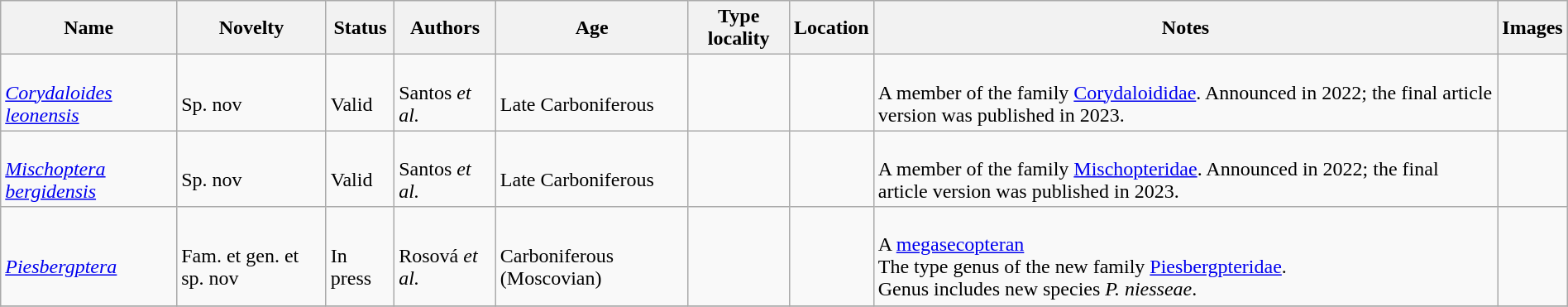<table class="wikitable sortable" align="center" width="100%">
<tr>
<th>Name</th>
<th>Novelty</th>
<th>Status</th>
<th>Authors</th>
<th>Age</th>
<th>Type locality</th>
<th>Location</th>
<th>Notes</th>
<th>Images</th>
</tr>
<tr>
<td><br><em><a href='#'>Corydaloides leonensis</a></em></td>
<td><br>Sp. nov</td>
<td><br>Valid</td>
<td><br>Santos <em>et al.</em></td>
<td><br>Late Carboniferous</td>
<td></td>
<td><br></td>
<td><br>A member of the family <a href='#'>Corydaloididae</a>. Announced in 2022; the final article version was published in 2023.</td>
<td></td>
</tr>
<tr>
<td><br><em><a href='#'>Mischoptera bergidensis</a></em></td>
<td><br>Sp. nov</td>
<td><br>Valid</td>
<td><br>Santos <em>et al.</em></td>
<td><br>Late Carboniferous</td>
<td></td>
<td><br></td>
<td><br>A member of the family <a href='#'>Mischopteridae</a>. Announced in 2022; the final article version was published in 2023.</td>
<td></td>
</tr>
<tr>
<td><br><em><a href='#'>Piesbergptera</a></em></td>
<td><br>Fam. et gen. et sp. nov</td>
<td><br>In press</td>
<td><br>Rosová <em>et al.</em></td>
<td><br>Carboniferous (Moscovian)</td>
<td></td>
<td><br></td>
<td><br>A <a href='#'>megasecopteran</a><br>The type genus of the new family <a href='#'>Piesbergpteridae</a>.<br> Genus includes new species <em>P. niesseae</em>.</td>
<td></td>
</tr>
<tr>
</tr>
</table>
